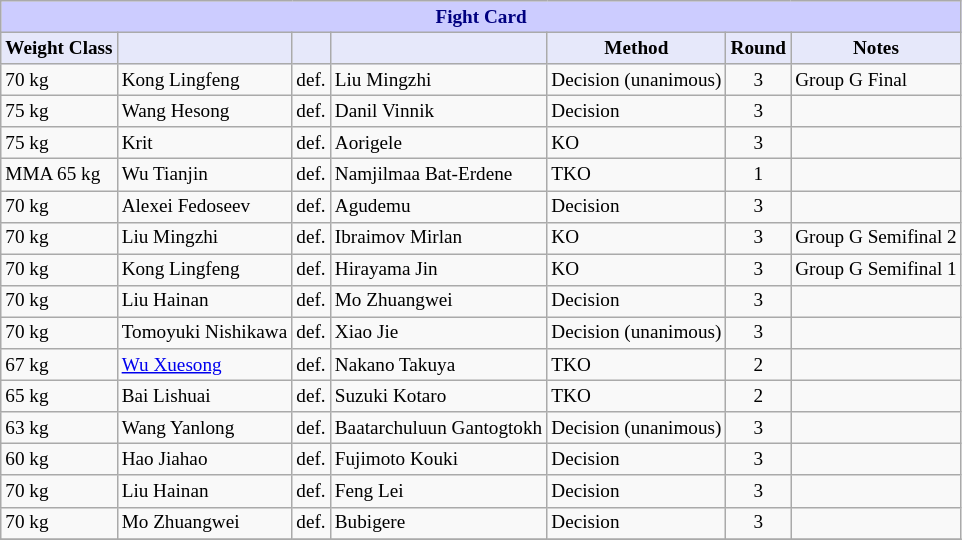<table class="wikitable" style="font-size: 80%;">
<tr>
<th colspan="8" style="background-color: #ccf; color: #000080; text-align: center;"><strong>Fight Card</strong></th>
</tr>
<tr>
<th colspan="1" style="background-color: #E6E8FA; color: #000000; text-align: center;">Weight Class</th>
<th colspan="1" style="background-color: #E6E8FA; color: #000000; text-align: center;"></th>
<th colspan="1" style="background-color: #E6E8FA; color: #000000; text-align: center;"></th>
<th colspan="1" style="background-color: #E6E8FA; color: #000000; text-align: center;"></th>
<th colspan="1" style="background-color: #E6E8FA; color: #000000; text-align: center;">Method</th>
<th colspan="1" style="background-color: #E6E8FA; color: #000000; text-align: center;">Round</th>
<th colspan="1" style="background-color: #E6E8FA; color: #000000; text-align: center;">Notes</th>
</tr>
<tr>
<td>70 kg</td>
<td> Kong Lingfeng</td>
<td align=center>def.</td>
<td> Liu Mingzhi</td>
<td>Decision (unanimous)</td>
<td align=center>3</td>
<td>Group G Final</td>
</tr>
<tr>
<td>75 kg</td>
<td> Wang Hesong</td>
<td align=center>def.</td>
<td> Danil Vinnik</td>
<td>Decision</td>
<td align=center>3</td>
<td></td>
</tr>
<tr>
<td>75 kg</td>
<td> Krit</td>
<td align=center>def.</td>
<td> Aorigele</td>
<td>KO</td>
<td align=center>3</td>
<td></td>
</tr>
<tr>
<td>MMA 65 kg</td>
<td> Wu Tianjin</td>
<td align=center>def.</td>
<td> Namjilmaa Bat-Erdene</td>
<td>TKO</td>
<td align=center>1</td>
<td></td>
</tr>
<tr>
<td>70 kg</td>
<td> Alexei Fedoseev</td>
<td align=center>def.</td>
<td> Agudemu</td>
<td>Decision</td>
<td align=center>3</td>
<td></td>
</tr>
<tr>
<td>70 kg</td>
<td> Liu Mingzhi</td>
<td align=center>def.</td>
<td> Ibraimov Mirlan</td>
<td>KO</td>
<td align=center>3</td>
<td>Group G Semifinal 2</td>
</tr>
<tr>
<td>70 kg</td>
<td> Kong Lingfeng</td>
<td align=center>def.</td>
<td> Hirayama Jin</td>
<td>KO</td>
<td align=center>3</td>
<td>Group G Semifinal 1</td>
</tr>
<tr>
<td>70 kg</td>
<td> Liu Hainan</td>
<td align=center>def.</td>
<td> Mo Zhuangwei</td>
<td>Decision</td>
<td align=center>3</td>
<td></td>
</tr>
<tr>
<td>70 kg</td>
<td> Tomoyuki Nishikawa</td>
<td align=center>def.</td>
<td> Xiao Jie</td>
<td>Decision (unanimous)</td>
<td align=center>3</td>
<td></td>
</tr>
<tr>
<td>67 kg</td>
<td> <a href='#'>Wu Xuesong</a></td>
<td align=center>def.</td>
<td> Nakano Takuya</td>
<td>TKO</td>
<td align=center>2</td>
<td></td>
</tr>
<tr>
<td>65 kg</td>
<td> Bai Lishuai</td>
<td align=center>def.</td>
<td> Suzuki Kotaro</td>
<td>TKO</td>
<td align=center>2</td>
<td></td>
</tr>
<tr>
<td>63 kg</td>
<td> Wang Yanlong</td>
<td align=center>def.</td>
<td> Baatarchuluun Gantogtokh</td>
<td>Decision (unanimous)</td>
<td align=center>3</td>
<td></td>
</tr>
<tr>
<td>60 kg</td>
<td> Hao Jiahao</td>
<td align=center>def.</td>
<td> Fujimoto Kouki</td>
<td>Decision</td>
<td align=center>3</td>
<td></td>
</tr>
<tr>
<td>70 kg</td>
<td> Liu Hainan</td>
<td align=center>def.</td>
<td> Feng Lei</td>
<td>Decision</td>
<td align=center>3</td>
<td></td>
</tr>
<tr>
<td>70 kg</td>
<td> Mo Zhuangwei</td>
<td align=center>def.</td>
<td> Bubigere</td>
<td>Decision</td>
<td align=center>3</td>
<td></td>
</tr>
<tr>
</tr>
</table>
